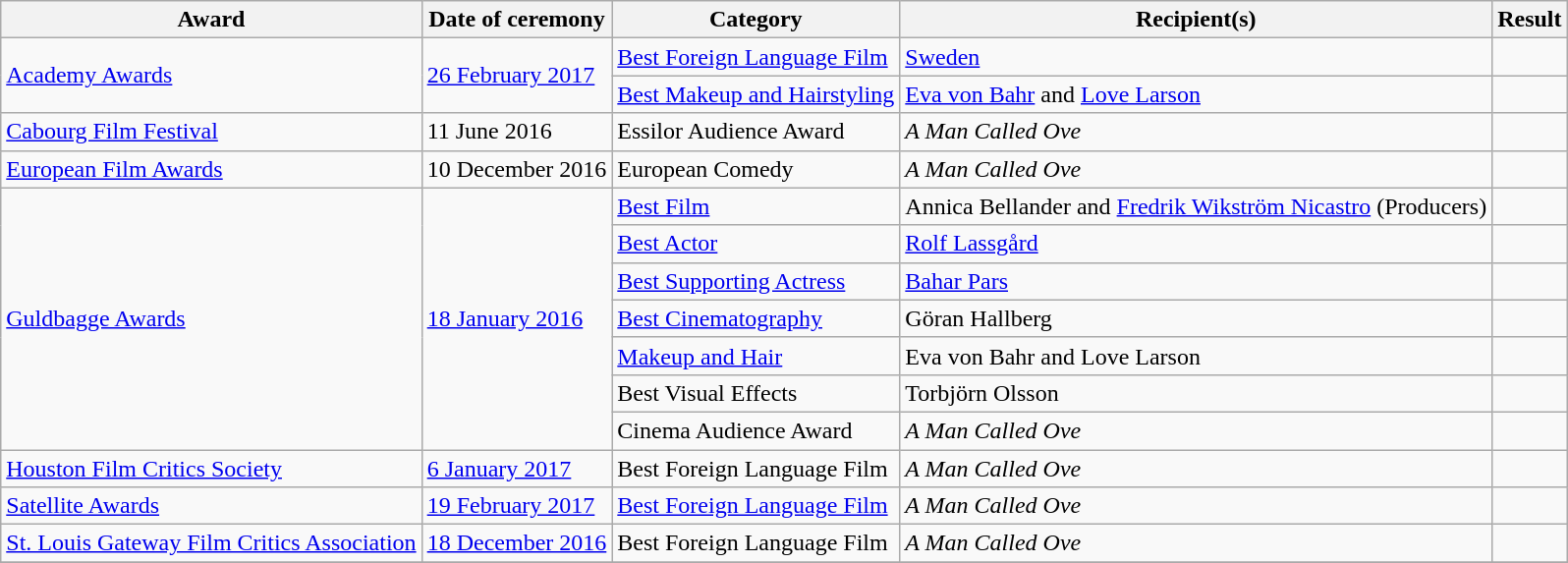<table class="wikitable sortable">
<tr>
<th>Award</th>
<th>Date of ceremony</th>
<th>Category</th>
<th>Recipient(s)</th>
<th>Result</th>
</tr>
<tr>
<td rowspan="2"><a href='#'>Academy Awards</a></td>
<td rowspan="2"><a href='#'>26 February 2017</a></td>
<td><a href='#'>Best Foreign Language Film</a></td>
<td><a href='#'>Sweden</a></td>
<td></td>
</tr>
<tr>
<td><a href='#'>Best Makeup and Hairstyling</a></td>
<td><a href='#'>Eva von Bahr</a> and <a href='#'>Love Larson</a></td>
<td></td>
</tr>
<tr>
<td><a href='#'>Cabourg Film Festival</a></td>
<td>11 June 2016</td>
<td>Essilor Audience Award</td>
<td><em>A Man Called Ove</em></td>
<td></td>
</tr>
<tr>
<td><a href='#'>European Film Awards</a></td>
<td>10 December 2016</td>
<td>European Comedy</td>
<td><em>A Man Called Ove</em></td>
<td></td>
</tr>
<tr>
<td rowspan="7"><a href='#'>Guldbagge Awards</a></td>
<td rowspan="7"><a href='#'>18 January 2016</a></td>
<td><a href='#'>Best Film</a></td>
<td>Annica Bellander and <a href='#'>Fredrik Wikström Nicastro</a> (Producers)</td>
<td></td>
</tr>
<tr>
<td><a href='#'>Best Actor</a></td>
<td><a href='#'>Rolf Lassgård</a></td>
<td></td>
</tr>
<tr>
<td><a href='#'>Best Supporting Actress</a></td>
<td><a href='#'>Bahar Pars</a></td>
<td></td>
</tr>
<tr>
<td><a href='#'>Best Cinematography</a></td>
<td>Göran Hallberg</td>
<td></td>
</tr>
<tr>
<td><a href='#'>Makeup and Hair</a></td>
<td>Eva von Bahr and Love Larson</td>
<td></td>
</tr>
<tr>
<td>Best Visual Effects</td>
<td>Torbjörn Olsson</td>
<td></td>
</tr>
<tr>
<td>Cinema Audience Award</td>
<td><em>A Man Called Ove</em></td>
<td></td>
</tr>
<tr>
<td><a href='#'>Houston Film Critics Society</a></td>
<td><a href='#'>6 January 2017</a></td>
<td>Best Foreign Language Film</td>
<td><em>A Man Called Ove</em></td>
<td></td>
</tr>
<tr>
<td><a href='#'>Satellite Awards</a></td>
<td><a href='#'>19 February 2017</a></td>
<td><a href='#'>Best Foreign Language Film</a></td>
<td><em>A Man Called Ove</em></td>
<td></td>
</tr>
<tr>
<td><a href='#'>St. Louis Gateway Film Critics Association</a></td>
<td><a href='#'>18 December 2016</a></td>
<td>Best Foreign Language Film</td>
<td><em>A Man Called Ove</em></td>
<td></td>
</tr>
<tr>
</tr>
</table>
